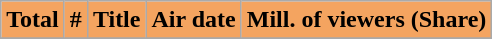<table class=wikitable>
<tr>
<td align=center bgcolor=F4A460><strong>Total</strong></td>
<td align=center bgcolor=F4A460><strong>#</strong></td>
<td align=center bgcolor=F4A460><strong>Title</strong></td>
<td align=center bgcolor=F4A460><strong>Air date</strong></td>
<td align=center bgcolor=F4A460><strong>Mill. of viewers (Share)</strong></td>
</tr>
<tr>
</tr>
</table>
